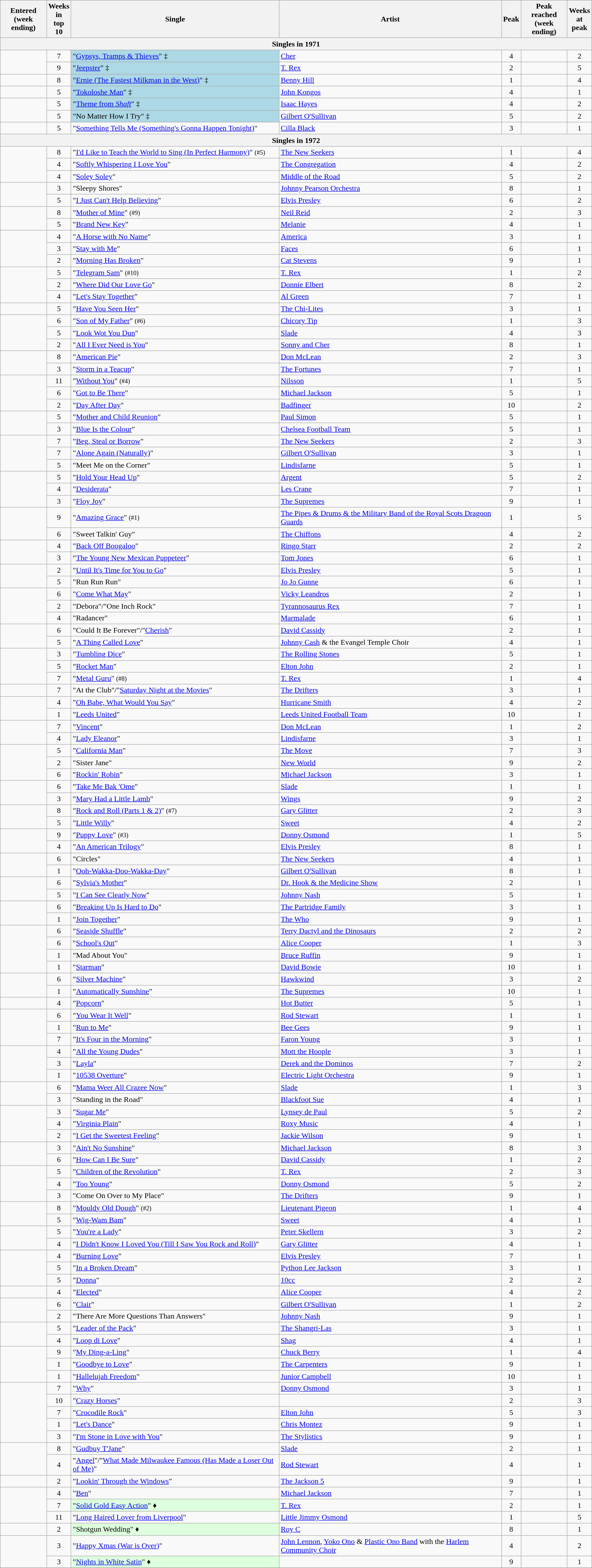<table class="wikitable sortable" style="text-align:center">
<tr>
<th>Entered<br>(week ending)</th>
<th>Weeks<br>in<br>top<br>10</th>
<th>Single</th>
<th>Artist</th>
<th>Peak</th>
<th>Peak reached<br>(week ending)</th>
<th>Weeks<br>at<br>peak</th>
</tr>
<tr>
<th colspan="7">Singles in 1971</th>
</tr>
<tr>
<td rowspan="2"></td>
<td>7</td>
<td align="left" bgcolor=lightblue>"<a href='#'>Gypsys, Tramps & Thieves</a>" ‡</td>
<td align="left"><a href='#'>Cher</a></td>
<td>4</td>
<td></td>
<td>2</td>
</tr>
<tr>
<td>9</td>
<td align="left" bgcolor=lightblue>"<a href='#'>Jeepster</a>" ‡</td>
<td align="left"><a href='#'>T. Rex</a></td>
<td>2</td>
<td></td>
<td>5</td>
</tr>
<tr>
<td></td>
<td>8</td>
<td align="left" bgcolor=lightblue>"<a href='#'>Ernie (The Fastest Milkman in the West)</a>" ‡</td>
<td align="left"><a href='#'>Benny Hill</a></td>
<td>1</td>
<td></td>
<td>4</td>
</tr>
<tr>
<td></td>
<td>5</td>
<td align="left" bgcolor=lightblue>"<a href='#'>Tokoloshe Man</a>" ‡</td>
<td align="left"><a href='#'>John Kongos</a></td>
<td>4</td>
<td></td>
<td>1</td>
</tr>
<tr>
<td rowspan="2"></td>
<td>5</td>
<td align="left" bgcolor=lightblue>"<a href='#'>Theme from <em>Shaft</em></a>" ‡</td>
<td align="left"><a href='#'>Isaac Hayes</a></td>
<td>4</td>
<td></td>
<td>2</td>
</tr>
<tr>
<td>5</td>
<td align="left" bgcolor=lightblue>"No Matter How I Try" ‡</td>
<td align="left"><a href='#'>Gilbert O'Sullivan</a></td>
<td>5</td>
<td></td>
<td>2</td>
</tr>
<tr>
<td></td>
<td>5</td>
<td align="left">"<a href='#'>Something Tells Me (Something's Gonna Happen Tonight)</a>"</td>
<td align="left"><a href='#'>Cilla Black</a></td>
<td>3</td>
<td></td>
<td>1</td>
</tr>
<tr>
<th colspan="7">Singles in 1972</th>
</tr>
<tr>
<td rowspan="3"></td>
<td>8</td>
<td align="left">"<a href='#'>I'd Like to Teach the World to Sing (In Perfect Harmony)</a>" <small>(#5)</small></td>
<td align="left"><a href='#'>The New Seekers</a></td>
<td>1</td>
<td></td>
<td>4</td>
</tr>
<tr>
<td>4</td>
<td align="left">"<a href='#'>Softly Whispering I Love You</a>"</td>
<td align="left"><a href='#'>The Congregation</a></td>
<td>4</td>
<td></td>
<td>2</td>
</tr>
<tr>
<td>4</td>
<td align="left">"<a href='#'>Soley Soley</a>"</td>
<td align="left"><a href='#'>Middle of the Road</a></td>
<td>5</td>
<td></td>
<td>2</td>
</tr>
<tr>
<td rowspan="2"></td>
<td>3</td>
<td align="left">"Sleepy Shores"</td>
<td align="left"><a href='#'>Johnny Pearson Orchestra</a></td>
<td>8</td>
<td></td>
<td>1</td>
</tr>
<tr>
<td>5</td>
<td align="left">"<a href='#'>I Just Can't Help Believing</a>"</td>
<td align="left"><a href='#'>Elvis Presley</a></td>
<td>6</td>
<td></td>
<td>2</td>
</tr>
<tr>
<td rowspan="2"></td>
<td>8</td>
<td align="left">"<a href='#'>Mother of Mine</a>" <small>(#9)</small> </td>
<td align="left"><a href='#'>Neil Reid</a></td>
<td>2</td>
<td></td>
<td>3</td>
</tr>
<tr>
<td>5</td>
<td align="left">"<a href='#'>Brand New Key</a>"</td>
<td align="left"><a href='#'>Melanie</a></td>
<td>4</td>
<td></td>
<td>1</td>
</tr>
<tr>
<td rowspan="3"></td>
<td>4</td>
<td align="left">"<a href='#'>A Horse with No Name</a>"</td>
<td align="left"><a href='#'>America</a></td>
<td>3</td>
<td></td>
<td>1</td>
</tr>
<tr>
<td>3</td>
<td align="left">"<a href='#'>Stay with Me</a>"</td>
<td align="left"><a href='#'>Faces</a></td>
<td>6</td>
<td></td>
<td>1</td>
</tr>
<tr>
<td>2</td>
<td align="left">"<a href='#'>Morning Has Broken</a>"</td>
<td align="left"><a href='#'>Cat Stevens</a></td>
<td>9</td>
<td></td>
<td>1</td>
</tr>
<tr>
<td rowspan="3"></td>
<td>5</td>
<td align="left">"<a href='#'>Telegram Sam</a>" <small>(#10)</small></td>
<td align="left"><a href='#'>T. Rex</a></td>
<td>1</td>
<td></td>
<td>2</td>
</tr>
<tr>
<td>2</td>
<td align="left">"<a href='#'>Where Did Our Love Go</a>"</td>
<td align="left"><a href='#'>Donnie Elbert</a></td>
<td>8</td>
<td></td>
<td>2</td>
</tr>
<tr>
<td>4</td>
<td align="left">"<a href='#'>Let's Stay Together</a>"</td>
<td align="left"><a href='#'>Al Green</a></td>
<td>7</td>
<td></td>
<td>1</td>
</tr>
<tr>
<td></td>
<td>5</td>
<td align="left">"<a href='#'>Have You Seen Her</a>"</td>
<td align="left"><a href='#'>The Chi-Lites</a></td>
<td>3</td>
<td></td>
<td>1</td>
</tr>
<tr>
<td rowspan="3"></td>
<td>6</td>
<td align="left">"<a href='#'>Son of My Father</a>" <small>(#6)</small></td>
<td align="left"><a href='#'>Chicory Tip</a></td>
<td>1</td>
<td></td>
<td>3</td>
</tr>
<tr>
<td>5</td>
<td align="left">"<a href='#'>Look Wot You Dun</a>"</td>
<td align="left"><a href='#'>Slade</a></td>
<td>4</td>
<td></td>
<td>3</td>
</tr>
<tr>
<td>2</td>
<td align="left">"<a href='#'>All I Ever Need is You</a>"</td>
<td align="left"><a href='#'>Sonny and Cher</a></td>
<td>8</td>
<td></td>
<td>1</td>
</tr>
<tr>
<td rowspan="2"></td>
<td>8</td>
<td align="left">"<a href='#'>American Pie</a>"</td>
<td align="left"><a href='#'>Don McLean</a></td>
<td>2</td>
<td></td>
<td>3</td>
</tr>
<tr>
<td>3</td>
<td align="left">"<a href='#'>Storm in a Teacup</a>"</td>
<td align="left"><a href='#'>The Fortunes</a></td>
<td>7</td>
<td></td>
<td>1</td>
</tr>
<tr>
<td rowspan="3"></td>
<td>11</td>
<td align="left">"<a href='#'>Without You</a>" <small>(#4)</small></td>
<td align="left"><a href='#'>Nilsson</a></td>
<td>1</td>
<td></td>
<td>5</td>
</tr>
<tr>
<td>6</td>
<td align="left">"<a href='#'>Got to Be There</a>"</td>
<td align="left"><a href='#'>Michael Jackson</a></td>
<td>5</td>
<td></td>
<td>1</td>
</tr>
<tr>
<td>2</td>
<td align="left">"<a href='#'>Day After Day</a>"</td>
<td align="left"><a href='#'>Badfinger</a></td>
<td>10</td>
<td></td>
<td>2</td>
</tr>
<tr>
<td rowspan="2"></td>
<td>5</td>
<td align="left">"<a href='#'>Mother and Child Reunion</a>"</td>
<td align="left"><a href='#'>Paul Simon</a></td>
<td>5</td>
<td></td>
<td>1</td>
</tr>
<tr>
<td>3</td>
<td align="left">"<a href='#'>Blue Is the Colour</a>" </td>
<td align="left"><a href='#'>Chelsea Football Team</a></td>
<td>5</td>
<td></td>
<td>1</td>
</tr>
<tr>
<td rowspan="3"></td>
<td>7</td>
<td align="left">"<a href='#'>Beg, Steal or Borrow</a>" </td>
<td align="left"><a href='#'>The New Seekers</a></td>
<td>2</td>
<td></td>
<td>3</td>
</tr>
<tr>
<td>7</td>
<td align="left">"<a href='#'>Alone Again (Naturally)</a>"</td>
<td align="left"><a href='#'>Gilbert O'Sullivan</a></td>
<td>3</td>
<td></td>
<td>1</td>
</tr>
<tr>
<td>5</td>
<td align="left">"Meet Me on the Corner"</td>
<td align="left"><a href='#'>Lindisfarne</a></td>
<td>5</td>
<td></td>
<td>1</td>
</tr>
<tr>
<td rowspan="3"></td>
<td>5</td>
<td align="left">"<a href='#'>Hold Your Head Up</a>"</td>
<td align="left"><a href='#'>Argent</a></td>
<td>5</td>
<td></td>
<td>2</td>
</tr>
<tr>
<td>4</td>
<td align="left">"<a href='#'>Desiderata</a>"</td>
<td align="left"><a href='#'>Les Crane</a></td>
<td>7</td>
<td></td>
<td>1</td>
</tr>
<tr>
<td>3</td>
<td align="left">"<a href='#'>Floy Joy</a>"</td>
<td align="left"><a href='#'>The Supremes</a></td>
<td>9</td>
<td></td>
<td>1</td>
</tr>
<tr>
<td rowspan="2"></td>
<td>9</td>
<td align="left">"<a href='#'>Amazing Grace</a>" <small>(#1)</small></td>
<td align="left"><a href='#'>The Pipes & Drums & the Military Band of the Royal Scots Dragoon Guards</a></td>
<td>1</td>
<td></td>
<td>5</td>
</tr>
<tr>
<td>6</td>
<td align="left">"Sweet Talkin' Guy"</td>
<td align="left"><a href='#'>The Chiffons</a></td>
<td>4</td>
<td></td>
<td>2</td>
</tr>
<tr>
<td rowspan="2"></td>
<td>4</td>
<td align="left">"<a href='#'>Back Off Boogaloo</a>"</td>
<td align="left"><a href='#'>Ringo Starr</a></td>
<td>2</td>
<td></td>
<td>2</td>
</tr>
<tr>
<td>3</td>
<td align="left">"<a href='#'>The Young New Mexican Puppeteer</a>"</td>
<td align="left"><a href='#'>Tom Jones</a></td>
<td>6</td>
<td></td>
<td>1</td>
</tr>
<tr>
<td rowspan="2"></td>
<td>2</td>
<td align="left">"<a href='#'>Until It's Time for You to Go</a>"</td>
<td align="left"><a href='#'>Elvis Presley</a></td>
<td>5</td>
<td></td>
<td>1</td>
</tr>
<tr>
<td>5</td>
<td align="left">"Run Run Run"</td>
<td align="left"><a href='#'>Jo Jo Gunne</a></td>
<td>6</td>
<td></td>
<td>1</td>
</tr>
<tr>
<td rowspan="3"></td>
<td>6</td>
<td align="left">"<a href='#'>Come What May</a>" </td>
<td align="left"><a href='#'>Vicky Leandros</a></td>
<td>2</td>
<td></td>
<td>1</td>
</tr>
<tr>
<td>2</td>
<td align="left">"Debora"/"One Inch Rock" </td>
<td align="left"><a href='#'>Tyrannosaurus Rex</a></td>
<td>7</td>
<td></td>
<td>1</td>
</tr>
<tr>
<td>4</td>
<td align="left">"Radancer"</td>
<td align="left"><a href='#'>Marmalade</a></td>
<td>6</td>
<td></td>
<td>1</td>
</tr>
<tr>
<td rowspan="2"></td>
<td>6</td>
<td align="left">"Could It Be Forever"/"<a href='#'>Cherish</a>"</td>
<td align="left"><a href='#'>David Cassidy</a></td>
<td>2</td>
<td></td>
<td>1</td>
</tr>
<tr>
<td>5</td>
<td align="left">"<a href='#'>A Thing Called Love</a>"</td>
<td align="left"><a href='#'>Johnny Cash</a> & the Evangel Temple Choir</td>
<td>4</td>
<td></td>
<td>1</td>
</tr>
<tr>
<td rowspan="3"></td>
<td>3</td>
<td align="left">"<a href='#'>Tumbling Dice</a>"</td>
<td align="left"><a href='#'>The Rolling Stones</a></td>
<td>5</td>
<td></td>
<td>1</td>
</tr>
<tr>
<td>5</td>
<td align="left">"<a href='#'>Rocket Man</a>"</td>
<td align="left"><a href='#'>Elton John</a></td>
<td>2</td>
<td></td>
<td>1</td>
</tr>
<tr>
<td>7</td>
<td align="left">"<a href='#'>Metal Guru</a>" <small>(#8)</small></td>
<td align="left"><a href='#'>T. Rex</a></td>
<td>1</td>
<td></td>
<td>4</td>
</tr>
<tr>
<td></td>
<td>7</td>
<td align="left">"At the Club"/"<a href='#'>Saturday Night at the Movies</a>"</td>
<td align="left"><a href='#'>The Drifters</a></td>
<td>3</td>
<td></td>
<td>1</td>
</tr>
<tr>
<td rowspan="2"></td>
<td>4</td>
<td align="left">"<a href='#'>Oh Babe, What Would You Say</a>"</td>
<td align="left"><a href='#'>Hurricane Smith</a></td>
<td>4</td>
<td></td>
<td>2</td>
</tr>
<tr>
<td>1</td>
<td align="left">"<a href='#'>Leeds United</a>" </td>
<td align="left"><a href='#'>Leeds United Football Team</a></td>
<td>10</td>
<td></td>
<td>1</td>
</tr>
<tr>
<td rowspan="2"></td>
<td>7</td>
<td align="left">"<a href='#'>Vincent</a>"</td>
<td align="left"><a href='#'>Don McLean</a></td>
<td>1</td>
<td></td>
<td>2</td>
</tr>
<tr>
<td>4</td>
<td align="left">"<a href='#'>Lady Eleanor</a>"</td>
<td align="left"><a href='#'>Lindisfarne</a></td>
<td>3</td>
<td></td>
<td>1</td>
</tr>
<tr>
<td rowspan="3"></td>
<td>5</td>
<td align="left">"<a href='#'>California Man</a>"</td>
<td align="left"><a href='#'>The Move</a></td>
<td>7</td>
<td></td>
<td>3</td>
</tr>
<tr>
<td>2</td>
<td align="left">"Sister Jane"</td>
<td align="left"><a href='#'>New World</a></td>
<td>9</td>
<td></td>
<td>2</td>
</tr>
<tr>
<td>6</td>
<td align="left">"<a href='#'>Rockin' Robin</a>"</td>
<td align="left"><a href='#'>Michael Jackson</a></td>
<td>3</td>
<td></td>
<td>1</td>
</tr>
<tr>
<td rowspan="2"></td>
<td>6</td>
<td align="left">"<a href='#'>Take Me Bak 'Ome</a>"</td>
<td align="left"><a href='#'>Slade</a></td>
<td>1</td>
<td></td>
<td>1</td>
</tr>
<tr>
<td>3</td>
<td align="left">"<a href='#'>Mary Had a Little Lamb</a>"</td>
<td align="left"><a href='#'>Wings</a></td>
<td>9</td>
<td></td>
<td>2</td>
</tr>
<tr>
<td rowspan="2"></td>
<td>8</td>
<td align="left">"<a href='#'>Rock and Roll (Parts 1 & 2)</a>" <small>(#7)</small></td>
<td align="left"><a href='#'>Gary Glitter</a></td>
<td>2</td>
<td></td>
<td>3</td>
</tr>
<tr>
<td>5</td>
<td align="left">"<a href='#'>Little Willy</a>"</td>
<td align="left"><a href='#'>Sweet</a></td>
<td>4</td>
<td></td>
<td>2</td>
</tr>
<tr>
<td rowspan="2"></td>
<td>9</td>
<td align="left">"<a href='#'>Puppy Love</a>" <small>(#3)</small></td>
<td align="left"><a href='#'>Donny Osmond</a></td>
<td>1</td>
<td></td>
<td>5</td>
</tr>
<tr>
<td>4</td>
<td align="left">"<a href='#'>An American Trilogy</a>"</td>
<td align="left"><a href='#'>Elvis Presley</a></td>
<td>8</td>
<td></td>
<td>1</td>
</tr>
<tr>
<td rowspan="2"></td>
<td>6</td>
<td align="left">"Circles"</td>
<td align="left"><a href='#'>The New Seekers</a></td>
<td>4</td>
<td></td>
<td>1</td>
</tr>
<tr>
<td>1</td>
<td align="left">"<a href='#'>Ooh-Wakka-Doo-Wakka-Day</a>"</td>
<td align="left"><a href='#'>Gilbert O'Sullivan</a></td>
<td>8</td>
<td></td>
<td>1</td>
</tr>
<tr>
<td rowspan="2"></td>
<td>6</td>
<td align="left">"<a href='#'>Sylvia's Mother</a>"</td>
<td align="left"><a href='#'>Dr. Hook & the Medicine Show</a></td>
<td>2</td>
<td></td>
<td>1</td>
</tr>
<tr>
<td>5</td>
<td align="left">"<a href='#'>I Can See Clearly Now</a>"</td>
<td align="left"><a href='#'>Johnny Nash</a></td>
<td>5</td>
<td></td>
<td>1</td>
</tr>
<tr>
<td rowspan="2"></td>
<td>6</td>
<td align="left">"<a href='#'>Breaking Up Is Hard to Do</a>"</td>
<td align="left"><a href='#'>The Partridge Family</a></td>
<td>3</td>
<td></td>
<td>1</td>
</tr>
<tr>
<td>1</td>
<td align="left">"<a href='#'>Join Together</a>"</td>
<td align="left"><a href='#'>The Who</a></td>
<td>9</td>
<td></td>
<td>1</td>
</tr>
<tr>
<td rowspan="4"></td>
<td>6</td>
<td align="left">"<a href='#'>Seaside Shuffle</a>"</td>
<td align="left"><a href='#'>Terry Dactyl and the Dinosaurs</a></td>
<td>2</td>
<td></td>
<td>2</td>
</tr>
<tr>
<td>6</td>
<td align="left">"<a href='#'>School's Out</a>"</td>
<td align="left"><a href='#'>Alice Cooper</a></td>
<td>1</td>
<td></td>
<td>3</td>
</tr>
<tr>
<td>1</td>
<td align="left">"Mad About You"</td>
<td align="left"><a href='#'>Bruce Ruffin</a></td>
<td>9</td>
<td></td>
<td>1</td>
</tr>
<tr>
<td>1</td>
<td align="left">"<a href='#'>Starman</a>"</td>
<td align="left"><a href='#'>David Bowie</a></td>
<td>10</td>
<td></td>
<td>1</td>
</tr>
<tr>
<td rowspan="2"></td>
<td>6</td>
<td align="left">"<a href='#'>Silver Machine</a>"</td>
<td align="left"><a href='#'>Hawkwind</a></td>
<td>3</td>
<td></td>
<td>2</td>
</tr>
<tr>
<td>1</td>
<td align="left">"<a href='#'>Automatically Sunshine</a>"</td>
<td align="left"><a href='#'>The Supremes</a></td>
<td>10</td>
<td></td>
<td>1</td>
</tr>
<tr>
<td></td>
<td>4</td>
<td align="left">"<a href='#'>Popcorn</a>"</td>
<td align="left"><a href='#'>Hot Butter</a></td>
<td>5</td>
<td></td>
<td>1</td>
</tr>
<tr>
<td rowspan="3"></td>
<td>6</td>
<td align="left">"<a href='#'>You Wear It Well</a>"</td>
<td align="left"><a href='#'>Rod Stewart</a></td>
<td>1</td>
<td></td>
<td>1</td>
</tr>
<tr>
<td>1</td>
<td align="left">"<a href='#'>Run to Me</a>"</td>
<td align="left"><a href='#'>Bee Gees</a></td>
<td>9</td>
<td></td>
<td>1</td>
</tr>
<tr>
<td>7</td>
<td align="left">"<a href='#'>It's Four in the Morning</a>" </td>
<td align="left"><a href='#'>Faron Young</a></td>
<td>3</td>
<td></td>
<td>1</td>
</tr>
<tr>
<td rowspan="3"></td>
<td>4</td>
<td align="left">"<a href='#'>All the Young Dudes</a>"</td>
<td align="left"><a href='#'>Mott the Hoople</a></td>
<td>3</td>
<td></td>
<td>1</td>
</tr>
<tr>
<td>3</td>
<td align="left">"<a href='#'>Layla</a>"</td>
<td align="left"><a href='#'>Derek and the Dominos</a></td>
<td>7</td>
<td></td>
<td>2</td>
</tr>
<tr>
<td>1</td>
<td align="left">"<a href='#'>10538 Overture</a>"</td>
<td align="left"><a href='#'>Electric Light Orchestra</a></td>
<td>9</td>
<td></td>
<td>1</td>
</tr>
<tr>
<td rowspan="2"></td>
<td>6</td>
<td align="left">"<a href='#'>Mama Weer All Crazee Now</a>"</td>
<td align="left"><a href='#'>Slade</a></td>
<td>1</td>
<td></td>
<td>3</td>
</tr>
<tr>
<td>3</td>
<td align="left">"Standing in the Road"</td>
<td align="left"><a href='#'>Blackfoot Sue</a></td>
<td>4</td>
<td></td>
<td>1</td>
</tr>
<tr>
<td rowspan="3"></td>
<td>3</td>
<td align="left">"<a href='#'>Sugar Me</a>"</td>
<td align="left"><a href='#'>Lynsey de Paul</a></td>
<td>5</td>
<td></td>
<td>2</td>
</tr>
<tr>
<td>4</td>
<td align="left">"<a href='#'>Virginia Plain</a>"</td>
<td align="left"><a href='#'>Roxy Music</a></td>
<td>4</td>
<td></td>
<td>1</td>
</tr>
<tr>
<td>2</td>
<td align="left">"<a href='#'>I Get the Sweetest Feeling</a>"</td>
<td align="left"><a href='#'>Jackie Wilson</a></td>
<td>9</td>
<td></td>
<td>1</td>
</tr>
<tr>
<td rowspan="2"></td>
<td>3</td>
<td align="left">"<a href='#'>Ain't No Sunshine</a>"</td>
<td align="left"><a href='#'>Michael Jackson</a></td>
<td>8</td>
<td></td>
<td>3</td>
</tr>
<tr>
<td>6</td>
<td align="left">"<a href='#'>How Can I Be Sure</a>"</td>
<td align="left"><a href='#'>David Cassidy</a></td>
<td>1</td>
<td></td>
<td>2</td>
</tr>
<tr>
<td rowspan="3"></td>
<td>5</td>
<td align="left">"<a href='#'>Children of the Revolution</a>"</td>
<td align="left"><a href='#'>T. Rex</a></td>
<td>2</td>
<td></td>
<td>3</td>
</tr>
<tr>
<td>4</td>
<td align="left">"<a href='#'>Too Young</a>"</td>
<td align="left"><a href='#'>Donny Osmond</a></td>
<td>5</td>
<td></td>
<td>2</td>
</tr>
<tr>
<td>3</td>
<td align="left">"Come On Over to My Place"</td>
<td align="left"><a href='#'>The Drifters</a></td>
<td>9</td>
<td></td>
<td>1</td>
</tr>
<tr>
<td rowspan="2"></td>
<td>8</td>
<td align="left">"<a href='#'>Mouldy Old Dough</a>" <small>(#2)</small></td>
<td align="left"><a href='#'>Lieutenant Pigeon</a></td>
<td>1</td>
<td></td>
<td>4</td>
</tr>
<tr>
<td>5</td>
<td align="left">"<a href='#'>Wig-Wam Bam</a>"</td>
<td align="left"><a href='#'>Sweet</a></td>
<td>4</td>
<td></td>
<td>1</td>
</tr>
<tr>
<td rowspan="2"></td>
<td>5</td>
<td align="left">"<a href='#'>You're a Lady</a>"</td>
<td align="left"><a href='#'>Peter Skellern</a></td>
<td>3</td>
<td></td>
<td>2</td>
</tr>
<tr>
<td>4</td>
<td align="left">"<a href='#'>I Didn't Know I Loved You (Till I Saw You Rock and Roll)</a>"</td>
<td align="left"><a href='#'>Gary Glitter</a></td>
<td>4</td>
<td></td>
<td>1</td>
</tr>
<tr>
<td rowspan="3"></td>
<td>4</td>
<td align="left">"<a href='#'>Burning Love</a>"</td>
<td align="left"><a href='#'>Elvis Presley</a></td>
<td>7</td>
<td></td>
<td>1</td>
</tr>
<tr>
<td>5</td>
<td align="left">"<a href='#'>In a Broken Dream</a>" </td>
<td align="left"><a href='#'>Python Lee Jackson</a></td>
<td>3</td>
<td></td>
<td>1</td>
</tr>
<tr>
<td>5</td>
<td align="left">"<a href='#'>Donna</a>"</td>
<td align="left"><a href='#'>10cc</a></td>
<td>2</td>
<td></td>
<td>2</td>
</tr>
<tr>
<td></td>
<td>4</td>
<td align="left">"<a href='#'>Elected</a>"</td>
<td align="left"><a href='#'>Alice Cooper</a></td>
<td>4</td>
<td></td>
<td>2</td>
</tr>
<tr>
<td rowspan="2"></td>
<td>6</td>
<td align="left">"<a href='#'>Clair</a>"</td>
<td align="left"><a href='#'>Gilbert O'Sullivan</a></td>
<td>1</td>
<td></td>
<td>2</td>
</tr>
<tr>
<td>2</td>
<td align="left">"There Are More Questions Than Answers"</td>
<td align="left"><a href='#'>Johnny Nash</a></td>
<td>9</td>
<td></td>
<td>1</td>
</tr>
<tr>
<td rowspan="2"></td>
<td>5</td>
<td align="left">"<a href='#'>Leader of the Pack</a>" </td>
<td align="left"><a href='#'>The Shangri-Las</a></td>
<td>3</td>
<td></td>
<td>1</td>
</tr>
<tr>
<td>4</td>
<td align="left">"<a href='#'>Loop di Love</a>"</td>
<td align="left"><a href='#'>Shag</a></td>
<td>4</td>
<td></td>
<td>1</td>
</tr>
<tr>
<td rowspan="3"></td>
<td>9</td>
<td align="left">"<a href='#'>My Ding-a-Ling</a>"</td>
<td align="left"><a href='#'>Chuck Berry</a></td>
<td>1</td>
<td></td>
<td>4</td>
</tr>
<tr>
<td>1</td>
<td align="left">"<a href='#'>Goodbye to Love</a>"</td>
<td align="left"><a href='#'>The Carpenters</a></td>
<td>9</td>
<td></td>
<td>1</td>
</tr>
<tr>
<td>1</td>
<td align="left">"<a href='#'>Hallelujah Freedom</a>"</td>
<td align="left"><a href='#'>Junior Campbell</a></td>
<td>10</td>
<td></td>
<td>1</td>
</tr>
<tr>
<td rowspan="5"></td>
<td>7</td>
<td align="left">"<a href='#'>Why</a>"</td>
<td align="left"><a href='#'>Donny Osmond</a></td>
<td>3</td>
<td></td>
<td>1</td>
</tr>
<tr>
<td>10</td>
<td align="left">"<a href='#'>Crazy Horses</a>"</td>
<td align="left"></td>
<td>2</td>
<td></td>
<td>3</td>
</tr>
<tr>
<td>7</td>
<td align="left">"<a href='#'>Crocodile Rock</a>"</td>
<td align="left"><a href='#'>Elton John</a></td>
<td>5</td>
<td></td>
<td>3</td>
</tr>
<tr>
<td>1</td>
<td align="left">"<a href='#'>Let's Dance</a>" </td>
<td align="left"><a href='#'>Chris Montez</a></td>
<td>9</td>
<td></td>
<td>1</td>
</tr>
<tr>
<td>3</td>
<td align="left">"<a href='#'>I'm Stone in Love with You</a>"</td>
<td align="left"><a href='#'>The Stylistics</a></td>
<td>9</td>
<td></td>
<td>1</td>
</tr>
<tr>
<td rowspan="2"></td>
<td>8</td>
<td align="left">"<a href='#'>Gudbuy T'Jane</a>"</td>
<td align="left"><a href='#'>Slade</a></td>
<td>2</td>
<td></td>
<td>1</td>
</tr>
<tr>
<td>4</td>
<td align="left">"<a href='#'>Angel</a>"/"<a href='#'>What Made Milwaukee Famous (Has Made a Loser Out of Me)</a>"</td>
<td align="left"><a href='#'>Rod Stewart</a></td>
<td>4</td>
<td></td>
<td>1</td>
</tr>
<tr>
<td></td>
<td>2</td>
<td align="left">"<a href='#'>Lookin' Through the Windows</a>"</td>
<td align="left"><a href='#'>The Jackson 5</a></td>
<td>9</td>
<td></td>
<td>1</td>
</tr>
<tr>
<td rowspan="3"></td>
<td>4</td>
<td align="left">"<a href='#'>Ben</a>"</td>
<td align="left"><a href='#'>Michael Jackson</a></td>
<td>7</td>
<td></td>
<td>1</td>
</tr>
<tr>
<td>7</td>
<td align="left" bgcolor=#DDFFDD>"<a href='#'>Solid Gold Easy Action</a>" ♦</td>
<td align="left"><a href='#'>T. Rex</a></td>
<td>2</td>
<td></td>
<td>1</td>
</tr>
<tr>
<td>11</td>
<td align="left">"<a href='#'>Long Haired Lover from Liverpool</a>"</td>
<td align="left"><a href='#'>Little Jimmy Osmond</a></td>
<td>1</td>
<td></td>
<td>5</td>
</tr>
<tr>
<td></td>
<td>2</td>
<td align="left" bgcolor=#DDFFDD>"Shotgun Wedding" ♦ </td>
<td align="left"><a href='#'>Roy C</a></td>
<td>8</td>
<td></td>
<td>1</td>
</tr>
<tr>
<td rowspan="2"></td>
<td>3</td>
<td align="left">"<a href='#'>Happy Xmas (War is Over)</a>"</td>
<td align="left"><a href='#'>John Lennon</a>, <a href='#'>Yoko Ono</a> & <a href='#'>Plastic Ono Band</a> with the <a href='#'>Harlem Community Choir</a></td>
<td>4</td>
<td></td>
<td>2</td>
</tr>
<tr>
<td>3</td>
<td align="left" bgcolor=#DDFFDD>"<a href='#'>Nights in White Satin</a>" ♦</td>
<td align="left"></td>
<td>9</td>
<td></td>
<td>1</td>
</tr>
<tr>
</tr>
</table>
